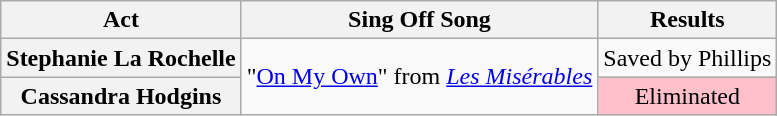<table class="wikitable plainrowheaders" style="text-align:center;">
<tr>
<th scope="col">Act</th>
<th scope="col">Sing Off Song</th>
<th scope="col">Results</th>
</tr>
<tr>
<th scope="row">Stephanie La Rochelle</th>
<td rowspan="3">"<a href='#'>On My Own</a>" from <em><a href='#'>Les Misérables</a></em></td>
<td>Saved by Phillips</td>
</tr>
<tr>
<th scope="row">Cassandra Hodgins</th>
<td style="background:pink;">Eliminated</td>
</tr>
</table>
